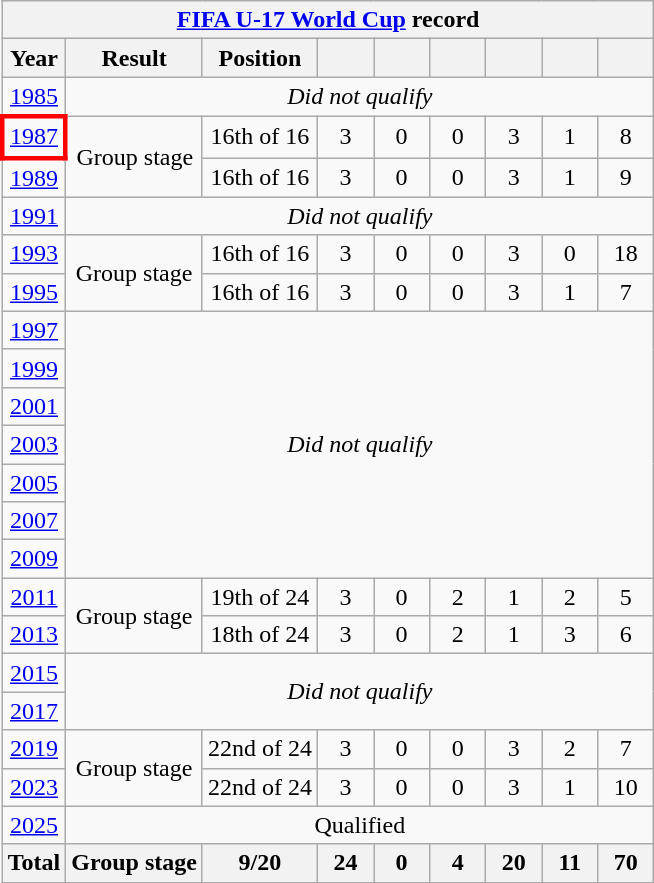<table class="wikitable" style="text-align: center;">
<tr>
<th colspan=10><a href='#'>FIFA U-17 World Cup</a> record</th>
</tr>
<tr>
<th>Year</th>
<th>Result</th>
<th>Position</th>
<th style="width:30px;"></th>
<th style="width:30px;"></th>
<th style="width:30px;"></th>
<th style="width:30px;"></th>
<th style="width:30px;"></th>
<th style="width:30px;"></th>
</tr>
<tr>
<td> <a href='#'>1985</a></td>
<td colspan="9"><em>Did not qualify</em></td>
</tr>
<tr>
<td style="border: 3px solid red"> <a href='#'>1987</a></td>
<td rowspan=2>Group stage</td>
<td>16th of 16</td>
<td>3</td>
<td>0</td>
<td>0</td>
<td>3</td>
<td>1</td>
<td>8</td>
</tr>
<tr>
<td> <a href='#'>1989</a></td>
<td>16th of 16</td>
<td>3</td>
<td>0</td>
<td>0</td>
<td>3</td>
<td>1</td>
<td>9</td>
</tr>
<tr>
<td> <a href='#'>1991</a></td>
<td colspan="9"><em>Did not qualify</em></td>
</tr>
<tr>
<td> <a href='#'>1993</a></td>
<td rowspan=2>Group stage</td>
<td>16th of 16</td>
<td>3</td>
<td>0</td>
<td>0</td>
<td>3</td>
<td>0</td>
<td>18</td>
</tr>
<tr>
<td> <a href='#'>1995</a></td>
<td>16th of 16</td>
<td>3</td>
<td>0</td>
<td>0</td>
<td>3</td>
<td>1</td>
<td>7</td>
</tr>
<tr>
<td> <a href='#'>1997</a></td>
<td colspan="9" rowspan="7"><em>Did not qualify</em></td>
</tr>
<tr>
<td> <a href='#'>1999</a></td>
</tr>
<tr>
<td> <a href='#'>2001</a></td>
</tr>
<tr>
<td> <a href='#'>2003</a></td>
</tr>
<tr>
<td> <a href='#'>2005</a></td>
</tr>
<tr>
<td> <a href='#'>2007</a></td>
</tr>
<tr>
<td> <a href='#'>2009</a></td>
</tr>
<tr>
<td> <a href='#'>2011</a></td>
<td rowspan=2>Group stage</td>
<td>19th of 24</td>
<td>3</td>
<td>0</td>
<td>2</td>
<td>1</td>
<td>2</td>
<td>5</td>
</tr>
<tr>
<td> <a href='#'>2013</a></td>
<td>18th of 24</td>
<td>3</td>
<td>0</td>
<td>2</td>
<td>1</td>
<td>3</td>
<td>6</td>
</tr>
<tr>
<td> <a href='#'>2015</a></td>
<td colspan="9" rowspan="2"><em>Did not qualify</em></td>
</tr>
<tr>
<td> <a href='#'>2017</a></td>
</tr>
<tr>
<td> <a href='#'>2019</a></td>
<td rowspan=2>Group stage</td>
<td>22nd of 24</td>
<td>3</td>
<td>0</td>
<td>0</td>
<td>3</td>
<td>2</td>
<td>7</td>
</tr>
<tr>
<td> <a href='#'>2023</a></td>
<td>22nd of 24</td>
<td>3</td>
<td>0</td>
<td>0</td>
<td>3</td>
<td>1</td>
<td>10</td>
</tr>
<tr>
<td> <a href='#'>2025</a></td>
<td colspan="9">Qualified</td>
</tr>
<tr>
<th><strong>Total</strong></th>
<th><strong>Group stage</strong></th>
<th><strong>9/20</strong></th>
<th><strong>24</strong></th>
<th><strong>0</strong></th>
<th><strong>4</strong></th>
<th><strong>20</strong></th>
<th><strong>11</strong></th>
<th><strong>70</strong></th>
</tr>
</table>
